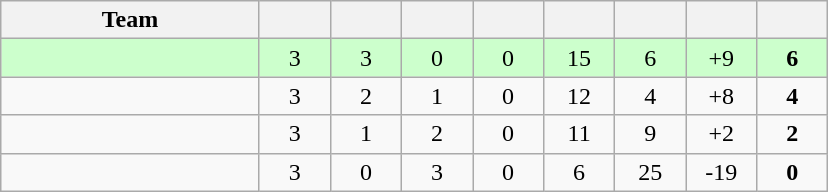<table class="wikitable" style="text-align:center;" border=1 cellpadding=5 cellspacing=0>
<tr>
<th width=165>Team</th>
<th width=40></th>
<th width=40></th>
<th width=40></th>
<th width=40></th>
<th width=40></th>
<th width=40></th>
<th width=40></th>
<th width=40></th>
</tr>
<tr bgcolor="ccffcc">
<td style="text-align:left;"></td>
<td>3</td>
<td>3</td>
<td>0</td>
<td>0</td>
<td>15</td>
<td>6</td>
<td>+9</td>
<td><strong>6</strong></td>
</tr>
<tr>
<td style="text-align:left;"></td>
<td>3</td>
<td>2</td>
<td>1</td>
<td>0</td>
<td>12</td>
<td>4</td>
<td>+8</td>
<td><strong>4</strong></td>
</tr>
<tr>
<td style="text-align:left;"></td>
<td>3</td>
<td>1</td>
<td>2</td>
<td>0</td>
<td>11</td>
<td>9</td>
<td>+2</td>
<td><strong>2</strong></td>
</tr>
<tr>
<td style="text-align:left;"></td>
<td>3</td>
<td>0</td>
<td>3</td>
<td>0</td>
<td>6</td>
<td>25</td>
<td>-19</td>
<td><strong>0</strong></td>
</tr>
</table>
